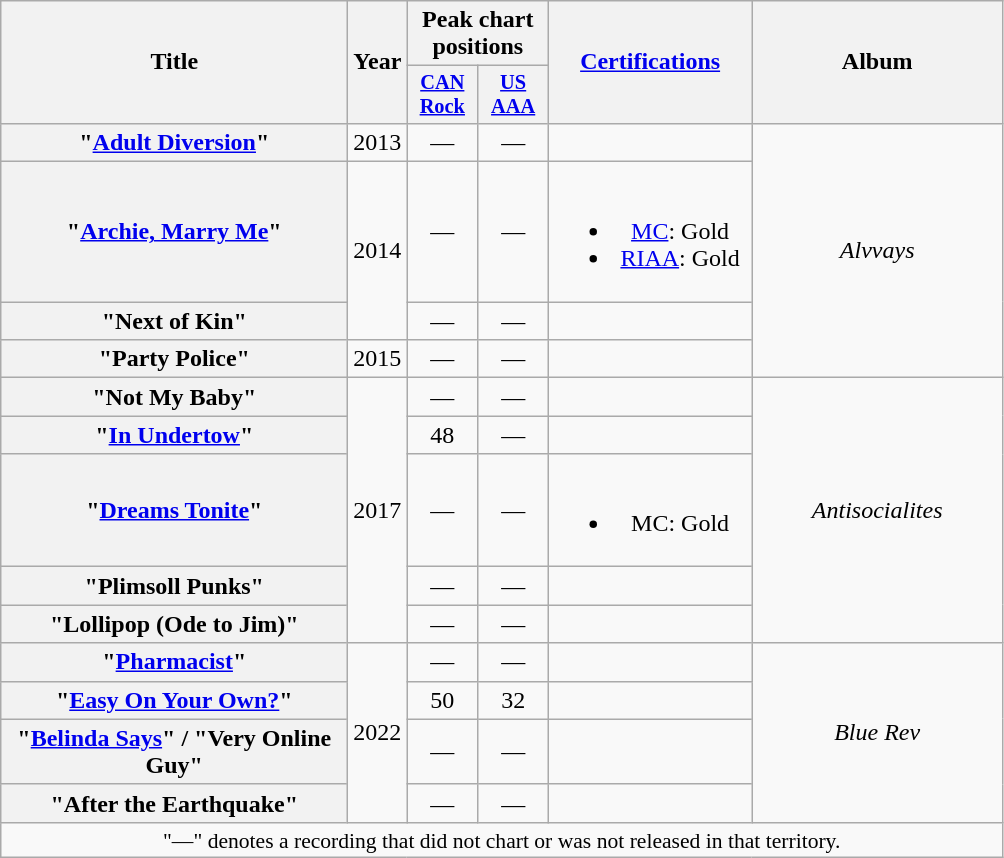<table class="wikitable plainrowheaders" style="text-align:center;">
<tr>
<th scope="col" rowspan="2" style="width:14em;">Title</th>
<th scope="col" rowspan="2">Year</th>
<th scope="col" colspan="2">Peak chart positions</th>
<th scope="col" rowspan="2" style="width:8em;"><a href='#'>Certifications</a></th>
<th scope="col" rowspan="2" style="width:10em;">Album</th>
</tr>
<tr>
<th scope="col" style="width:3em;font-size:85%;"><a href='#'>CAN<br>Rock</a><br></th>
<th scope="col" style="width:3em;font-size:85%;"><a href='#'>US<br>AAA</a><br></th>
</tr>
<tr>
<th scope="row">"<a href='#'>Adult Diversion</a>"</th>
<td>2013</td>
<td>—</td>
<td>—</td>
<td></td>
<td rowspan="4"><em>Alvvays</em></td>
</tr>
<tr>
<th scope="row">"<a href='#'>Archie, Marry Me</a>"</th>
<td rowspan="2">2014</td>
<td>—</td>
<td>—</td>
<td><br><ul><li><a href='#'>MC</a>: Gold</li><li><a href='#'>RIAA</a>: Gold</li></ul></td>
</tr>
<tr>
<th scope="row">"Next of Kin"</th>
<td>—</td>
<td>—</td>
<td></td>
</tr>
<tr>
<th scope="row">"Party Police"</th>
<td>2015</td>
<td>—</td>
<td>—</td>
<td></td>
</tr>
<tr>
<th scope="row">"Not My Baby"</th>
<td rowspan="5">2017</td>
<td>—</td>
<td>—</td>
<td></td>
<td rowspan="5"><em>Antisocialites</em></td>
</tr>
<tr>
<th scope="row">"<a href='#'>In Undertow</a>"</th>
<td>48</td>
<td>—</td>
<td></td>
</tr>
<tr>
<th scope="row">"<a href='#'>Dreams Tonite</a>"</th>
<td>—</td>
<td>—</td>
<td><br><ul><li>MC: Gold</li></ul></td>
</tr>
<tr>
<th scope="row">"Plimsoll Punks"</th>
<td>—</td>
<td>—</td>
<td></td>
</tr>
<tr>
<th scope="row">"Lollipop (Ode to Jim)"</th>
<td>—</td>
<td>—</td>
<td></td>
</tr>
<tr>
<th scope="row">"<a href='#'>Pharmacist</a>"</th>
<td rowspan="4">2022</td>
<td>—</td>
<td>—</td>
<td></td>
<td rowspan="4"><em>Blue Rev</em></td>
</tr>
<tr>
<th scope="row">"<a href='#'>Easy On Your Own?</a>"</th>
<td>50</td>
<td>32</td>
<td></td>
</tr>
<tr>
<th scope="row">"<a href='#'>Belinda Says</a>" / "Very Online Guy"</th>
<td>—</td>
<td>—</td>
<td></td>
</tr>
<tr>
<th scope="row">"After the Earthquake"</th>
<td>—</td>
<td>—</td>
<td></td>
</tr>
<tr>
<td colspan="11" style="font-size:90%">"—" denotes a recording that did not chart or was not released in that territory.</td>
</tr>
</table>
